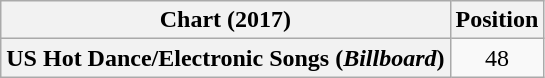<table class="wikitable plainrowheaders" style="text-align:center">
<tr>
<th scope="col">Chart (2017)</th>
<th scope="col">Position</th>
</tr>
<tr>
<th scope="row">US Hot Dance/Electronic Songs (<em>Billboard</em>)</th>
<td>48</td>
</tr>
</table>
